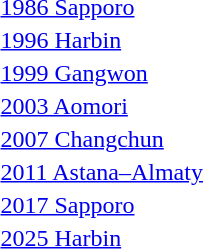<table>
<tr>
<td><a href='#'>1986 Sapporo</a></td>
<td></td>
<td></td>
<td></td>
</tr>
<tr>
<td><a href='#'>1996 Harbin</a></td>
<td></td>
<td></td>
<td></td>
</tr>
<tr>
<td><a href='#'>1999 Gangwon</a></td>
<td></td>
<td></td>
<td></td>
</tr>
<tr>
<td><a href='#'>2003 Aomori</a></td>
<td></td>
<td></td>
<td></td>
</tr>
<tr>
<td><a href='#'>2007 Changchun</a></td>
<td></td>
<td></td>
<td></td>
</tr>
<tr>
<td><a href='#'>2011 Astana–Almaty</a></td>
<td></td>
<td></td>
<td></td>
</tr>
<tr>
<td><a href='#'>2017 Sapporo</a></td>
<td></td>
<td></td>
<td></td>
</tr>
<tr>
<td><a href='#'>2025 Harbin</a></td>
<td></td>
<td></td>
<td></td>
</tr>
</table>
